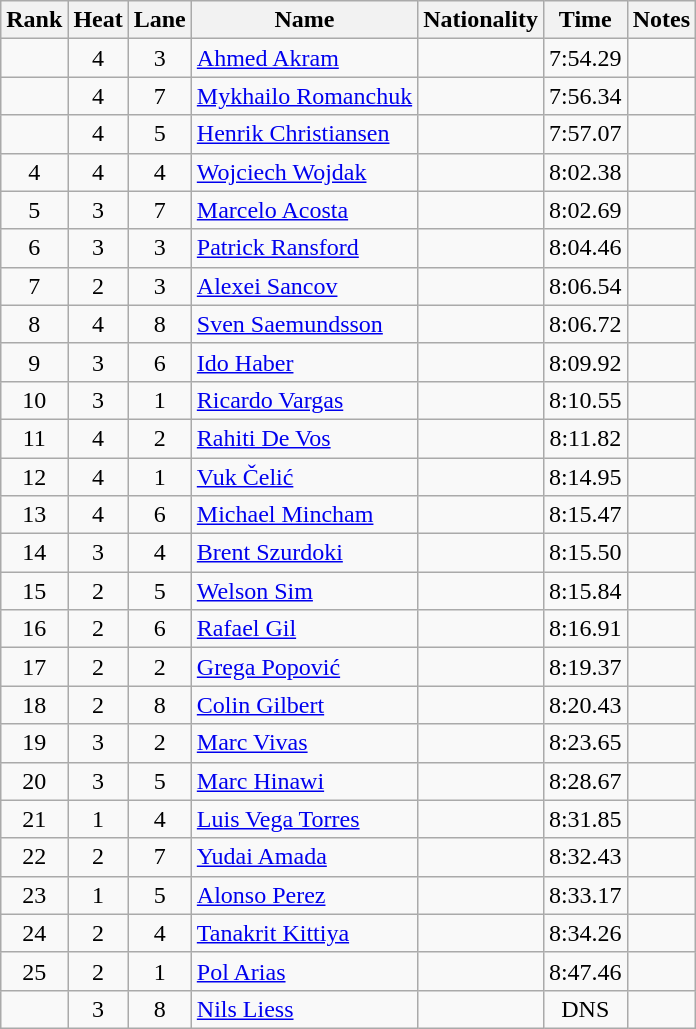<table class="wikitable sortable" style="text-align:center">
<tr>
<th>Rank</th>
<th>Heat</th>
<th>Lane</th>
<th>Name</th>
<th>Nationality</th>
<th>Time</th>
<th>Notes</th>
</tr>
<tr>
<td></td>
<td>4</td>
<td>3</td>
<td align=left><a href='#'>Ahmed Akram</a></td>
<td align=left></td>
<td>7:54.29</td>
<td></td>
</tr>
<tr>
<td></td>
<td>4</td>
<td>7</td>
<td align=left><a href='#'>Mykhailo Romanchuk</a></td>
<td align=left></td>
<td>7:56.34</td>
<td></td>
</tr>
<tr>
<td></td>
<td>4</td>
<td>5</td>
<td align=left><a href='#'>Henrik Christiansen</a></td>
<td align=left></td>
<td>7:57.07</td>
<td></td>
</tr>
<tr>
<td>4</td>
<td>4</td>
<td>4</td>
<td align=left><a href='#'>Wojciech Wojdak</a></td>
<td align=left></td>
<td>8:02.38</td>
<td></td>
</tr>
<tr>
<td>5</td>
<td>3</td>
<td>7</td>
<td align=left><a href='#'>Marcelo Acosta</a></td>
<td align=left></td>
<td>8:02.69</td>
<td></td>
</tr>
<tr>
<td>6</td>
<td>3</td>
<td>3</td>
<td align=left><a href='#'>Patrick Ransford</a></td>
<td align=left></td>
<td>8:04.46</td>
<td></td>
</tr>
<tr>
<td>7</td>
<td>2</td>
<td>3</td>
<td align=left><a href='#'>Alexei Sancov</a></td>
<td align=left></td>
<td>8:06.54</td>
<td></td>
</tr>
<tr>
<td>8</td>
<td>4</td>
<td>8</td>
<td align=left><a href='#'>Sven Saemundsson</a></td>
<td align=left></td>
<td>8:06.72</td>
<td></td>
</tr>
<tr>
<td>9</td>
<td>3</td>
<td>6</td>
<td align=left><a href='#'>Ido Haber</a></td>
<td align=left></td>
<td>8:09.92</td>
<td></td>
</tr>
<tr>
<td>10</td>
<td>3</td>
<td>1</td>
<td align=left><a href='#'>Ricardo Vargas</a></td>
<td align=left></td>
<td>8:10.55</td>
<td></td>
</tr>
<tr>
<td>11</td>
<td>4</td>
<td>2</td>
<td align=left><a href='#'>Rahiti De Vos</a></td>
<td align=left></td>
<td>8:11.82</td>
<td></td>
</tr>
<tr>
<td>12</td>
<td>4</td>
<td>1</td>
<td align=left><a href='#'>Vuk Čelić</a></td>
<td align=left></td>
<td>8:14.95</td>
<td></td>
</tr>
<tr>
<td>13</td>
<td>4</td>
<td>6</td>
<td align=left><a href='#'>Michael Mincham</a></td>
<td align=left></td>
<td>8:15.47</td>
<td></td>
</tr>
<tr>
<td>14</td>
<td>3</td>
<td>4</td>
<td align=left><a href='#'>Brent Szurdoki</a></td>
<td align=left></td>
<td>8:15.50</td>
<td></td>
</tr>
<tr>
<td>15</td>
<td>2</td>
<td>5</td>
<td align=left><a href='#'>Welson Sim</a></td>
<td align=left></td>
<td>8:15.84</td>
<td></td>
</tr>
<tr>
<td>16</td>
<td>2</td>
<td>6</td>
<td align=left><a href='#'>Rafael Gil</a></td>
<td align=left></td>
<td>8:16.91</td>
<td></td>
</tr>
<tr>
<td>17</td>
<td>2</td>
<td>2</td>
<td align=left><a href='#'>Grega Popović</a></td>
<td align=left></td>
<td>8:19.37</td>
<td></td>
</tr>
<tr>
<td>18</td>
<td>2</td>
<td>8</td>
<td align=left><a href='#'>Colin Gilbert</a></td>
<td align=left></td>
<td>8:20.43</td>
<td></td>
</tr>
<tr>
<td>19</td>
<td>3</td>
<td>2</td>
<td align=left><a href='#'>Marc Vivas</a></td>
<td align=left></td>
<td>8:23.65</td>
<td></td>
</tr>
<tr>
<td>20</td>
<td>3</td>
<td>5</td>
<td align=left><a href='#'>Marc Hinawi</a></td>
<td align=left></td>
<td>8:28.67</td>
<td></td>
</tr>
<tr>
<td>21</td>
<td>1</td>
<td>4</td>
<td align=left><a href='#'>Luis Vega Torres</a></td>
<td align=left></td>
<td>8:31.85</td>
<td></td>
</tr>
<tr>
<td>22</td>
<td>2</td>
<td>7</td>
<td align=left><a href='#'>Yudai Amada</a></td>
<td align=left></td>
<td>8:32.43</td>
<td></td>
</tr>
<tr>
<td>23</td>
<td>1</td>
<td>5</td>
<td align=left><a href='#'>Alonso Perez</a></td>
<td align=left></td>
<td>8:33.17</td>
<td></td>
</tr>
<tr>
<td>24</td>
<td>2</td>
<td>4</td>
<td align=left><a href='#'>Tanakrit Kittiya</a></td>
<td align=left></td>
<td>8:34.26</td>
<td></td>
</tr>
<tr>
<td>25</td>
<td>2</td>
<td>1</td>
<td align=left><a href='#'>Pol Arias</a></td>
<td align=left></td>
<td>8:47.46</td>
<td></td>
</tr>
<tr>
<td></td>
<td>3</td>
<td>8</td>
<td align=left><a href='#'>Nils Liess</a></td>
<td align=left></td>
<td>DNS</td>
<td></td>
</tr>
</table>
